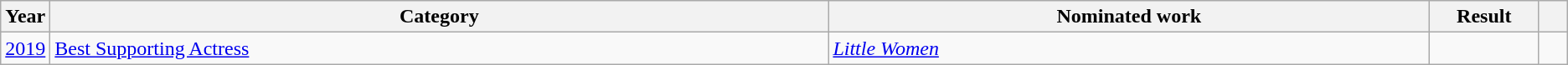<table class="wikitable sortable">
<tr>
<th scope="col" style="width:1em;">Year</th>
<th scope="col" style="width:39em;">Category</th>
<th scope="col" style="width:30em;">Nominated work</th>
<th scope="col" style="width:5em;">Result</th>
<th scope="col" style="width:1em;"class="unsortable"></th>
</tr>
<tr>
<td><a href='#'>2019</a></td>
<td><a href='#'>Best Supporting Actress</a></td>
<td><em><a href='#'>Little Women</a></em></td>
<td></td>
<td align="center"></td>
</tr>
</table>
